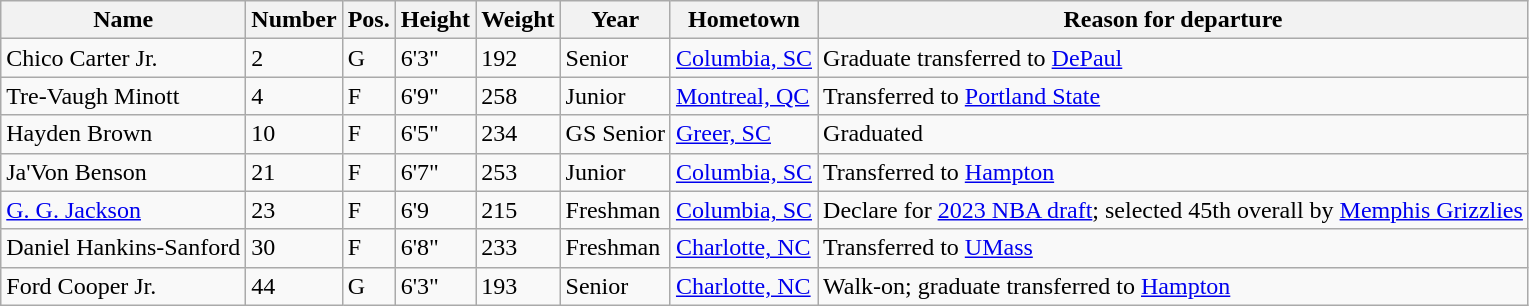<table class="wikitable sortable" border="1">
<tr>
<th>Name</th>
<th>Number</th>
<th>Pos.</th>
<th>Height</th>
<th>Weight</th>
<th>Year</th>
<th>Hometown</th>
<th class="unsortable">Reason for departure</th>
</tr>
<tr>
<td>Chico Carter Jr.</td>
<td>2</td>
<td>G</td>
<td>6'3"</td>
<td>192</td>
<td>Senior</td>
<td><a href='#'>Columbia, SC</a></td>
<td>Graduate transferred to <a href='#'>DePaul</a></td>
</tr>
<tr>
<td>Tre-Vaugh Minott</td>
<td>4</td>
<td>F</td>
<td>6'9"</td>
<td>258</td>
<td>Junior</td>
<td><a href='#'>Montreal, QC</a></td>
<td>Transferred to <a href='#'>Portland State</a></td>
</tr>
<tr>
<td>Hayden Brown</td>
<td>10</td>
<td>F</td>
<td>6'5"</td>
<td>234</td>
<td>GS Senior</td>
<td><a href='#'>Greer, SC</a></td>
<td>Graduated</td>
</tr>
<tr>
<td>Ja'Von Benson</td>
<td>21</td>
<td>F</td>
<td>6'7"</td>
<td>253</td>
<td>Junior</td>
<td><a href='#'>Columbia, SC</a></td>
<td>Transferred to <a href='#'>Hampton</a></td>
</tr>
<tr>
<td><a href='#'>G. G. Jackson</a></td>
<td>23</td>
<td>F</td>
<td>6'9</td>
<td>215</td>
<td>Freshman</td>
<td><a href='#'>Columbia, SC</a></td>
<td>Declare for <a href='#'>2023 NBA draft</a>; selected 45th overall by <a href='#'>Memphis Grizzlies</a></td>
</tr>
<tr>
<td>Daniel Hankins-Sanford</td>
<td>30</td>
<td>F</td>
<td>6'8"</td>
<td>233</td>
<td>Freshman</td>
<td><a href='#'>Charlotte, NC</a></td>
<td>Transferred to <a href='#'>UMass</a></td>
</tr>
<tr>
<td>Ford Cooper Jr.</td>
<td>44</td>
<td>G</td>
<td>6'3"</td>
<td>193</td>
<td>Senior</td>
<td><a href='#'>Charlotte, NC</a></td>
<td>Walk-on; graduate transferred to <a href='#'>Hampton</a></td>
</tr>
</table>
